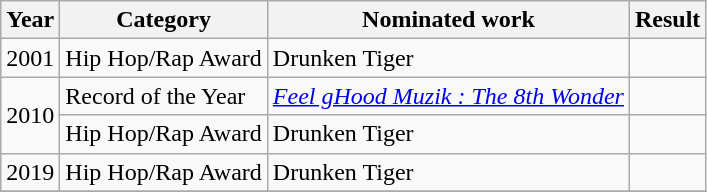<table class="wikitable">
<tr>
<th>Year</th>
<th>Category</th>
<th>Nominated work</th>
<th>Result</th>
</tr>
<tr>
<td>2001</td>
<td>Hip Hop/Rap Award</td>
<td>Drunken Tiger</td>
<td></td>
</tr>
<tr>
<td rowspan="2">2010</td>
<td>Record of the Year</td>
<td><em><a href='#'>Feel gHood Muzik : The 8th Wonder</a></em></td>
<td></td>
</tr>
<tr>
<td>Hip Hop/Rap Award</td>
<td>Drunken Tiger</td>
<td></td>
</tr>
<tr>
<td>2019</td>
<td>Hip Hop/Rap Award</td>
<td>Drunken Tiger</td>
<td></td>
</tr>
<tr>
</tr>
</table>
